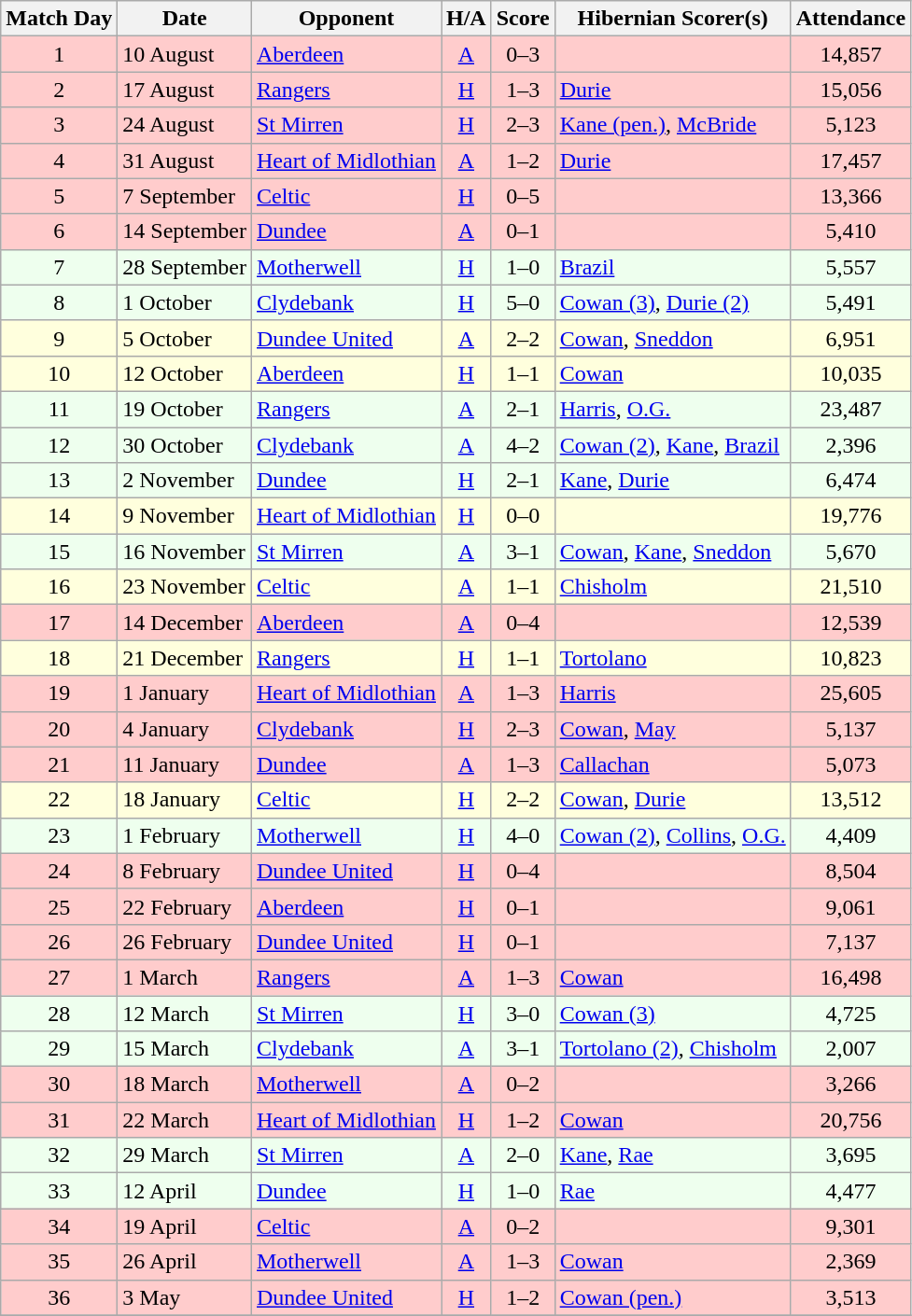<table class="wikitable" style="text-align:center">
<tr>
<th>Match Day</th>
<th>Date</th>
<th>Opponent</th>
<th>H/A</th>
<th>Score</th>
<th>Hibernian Scorer(s)</th>
<th>Attendance</th>
</tr>
<tr bgcolor=#FFCCCC>
<td>1</td>
<td align=left>10 August</td>
<td align=left><a href='#'>Aberdeen</a></td>
<td><a href='#'>A</a></td>
<td>0–3</td>
<td align=left></td>
<td>14,857</td>
</tr>
<tr bgcolor=#FFCCCC>
<td>2</td>
<td align=left>17 August</td>
<td align=left><a href='#'>Rangers</a></td>
<td><a href='#'>H</a></td>
<td>1–3</td>
<td align=left><a href='#'>Durie</a></td>
<td>15,056</td>
</tr>
<tr bgcolor=#FFCCCC>
<td>3</td>
<td align=left>24 August</td>
<td align=left><a href='#'>St Mirren</a></td>
<td><a href='#'>H</a></td>
<td>2–3</td>
<td align=left><a href='#'>Kane (pen.)</a>, <a href='#'>McBride</a></td>
<td>5,123</td>
</tr>
<tr bgcolor=#FFCCCC>
<td>4</td>
<td align=left>31 August</td>
<td align=left><a href='#'>Heart of Midlothian</a></td>
<td><a href='#'>A</a></td>
<td>1–2</td>
<td align=left><a href='#'>Durie</a></td>
<td>17,457</td>
</tr>
<tr bgcolor=#FFCCCC>
<td>5</td>
<td align=left>7 September</td>
<td align=left><a href='#'>Celtic</a></td>
<td><a href='#'>H</a></td>
<td>0–5</td>
<td align=left></td>
<td>13,366</td>
</tr>
<tr bgcolor=#FFCCCC>
<td>6</td>
<td align=left>14 September</td>
<td align=left><a href='#'>Dundee</a></td>
<td><a href='#'>A</a></td>
<td>0–1</td>
<td align=left></td>
<td>5,410</td>
</tr>
<tr bgcolor=#EEFFEE>
<td>7</td>
<td align=left>28 September</td>
<td align=left><a href='#'>Motherwell</a></td>
<td><a href='#'>H</a></td>
<td>1–0</td>
<td align=left><a href='#'>Brazil</a></td>
<td>5,557</td>
</tr>
<tr bgcolor=#EEFFEE>
<td>8</td>
<td align=left>1 October</td>
<td align=left><a href='#'>Clydebank</a></td>
<td><a href='#'>H</a></td>
<td>5–0</td>
<td align=left><a href='#'>Cowan (3)</a>, <a href='#'>Durie (2)</a></td>
<td>5,491</td>
</tr>
<tr bgcolor=#FFFFDD>
<td>9</td>
<td align=left>5 October</td>
<td align=left><a href='#'>Dundee United</a></td>
<td><a href='#'>A</a></td>
<td>2–2</td>
<td align=left><a href='#'>Cowan</a>, <a href='#'>Sneddon</a></td>
<td>6,951</td>
</tr>
<tr bgcolor=#FFFFDD>
<td>10</td>
<td align=left>12 October</td>
<td align=left><a href='#'>Aberdeen</a></td>
<td><a href='#'>H</a></td>
<td>1–1</td>
<td align=left><a href='#'>Cowan</a></td>
<td>10,035</td>
</tr>
<tr bgcolor=#EEFFEE>
<td>11</td>
<td align=left>19 October</td>
<td align=left><a href='#'>Rangers</a></td>
<td><a href='#'>A</a></td>
<td>2–1</td>
<td align=left><a href='#'>Harris</a>, <a href='#'>O.G.</a></td>
<td>23,487</td>
</tr>
<tr bgcolor=#EEFFEE>
<td>12</td>
<td align=left>30 October</td>
<td align=left><a href='#'>Clydebank</a></td>
<td><a href='#'>A</a></td>
<td>4–2</td>
<td align=left><a href='#'>Cowan (2)</a>, <a href='#'>Kane</a>, <a href='#'>Brazil</a></td>
<td>2,396</td>
</tr>
<tr bgcolor=#EEFFEE>
<td>13</td>
<td align=left>2 November</td>
<td align=left><a href='#'>Dundee</a></td>
<td><a href='#'>H</a></td>
<td>2–1</td>
<td align=left><a href='#'>Kane</a>, <a href='#'>Durie</a></td>
<td>6,474</td>
</tr>
<tr bgcolor=#FFFFDD>
<td>14</td>
<td align=left>9 November</td>
<td align=left><a href='#'>Heart of Midlothian</a></td>
<td><a href='#'>H</a></td>
<td>0–0</td>
<td align=left></td>
<td>19,776</td>
</tr>
<tr bgcolor=#EEFFEE>
<td>15</td>
<td align=left>16 November</td>
<td align=left><a href='#'>St Mirren</a></td>
<td><a href='#'>A</a></td>
<td>3–1</td>
<td align=left><a href='#'>Cowan</a>, <a href='#'>Kane</a>, <a href='#'>Sneddon</a></td>
<td>5,670</td>
</tr>
<tr bgcolor=#FFFFDD>
<td>16</td>
<td align=left>23 November</td>
<td align=left><a href='#'>Celtic</a></td>
<td><a href='#'>A</a></td>
<td>1–1</td>
<td align=left><a href='#'>Chisholm</a></td>
<td>21,510</td>
</tr>
<tr bgcolor=#FFCCCC>
<td>17</td>
<td align=left>14 December</td>
<td align=left><a href='#'>Aberdeen</a></td>
<td><a href='#'>A</a></td>
<td>0–4</td>
<td align=left></td>
<td>12,539</td>
</tr>
<tr bgcolor=#FFFFDD>
<td>18</td>
<td align=left>21 December</td>
<td align=left><a href='#'>Rangers</a></td>
<td><a href='#'>H</a></td>
<td>1–1</td>
<td align=left><a href='#'>Tortolano</a></td>
<td>10,823</td>
</tr>
<tr bgcolor=#FFCCCC>
<td>19</td>
<td align=left>1 January</td>
<td align=left><a href='#'>Heart of Midlothian</a></td>
<td><a href='#'>A</a></td>
<td>1–3</td>
<td align=left><a href='#'>Harris</a></td>
<td>25,605</td>
</tr>
<tr bgcolor=#FFCCCC>
<td>20</td>
<td align=left>4 January</td>
<td align=left><a href='#'>Clydebank</a></td>
<td><a href='#'>H</a></td>
<td>2–3</td>
<td align=left><a href='#'>Cowan</a>, <a href='#'>May</a></td>
<td>5,137</td>
</tr>
<tr bgcolor=#FFCCCC>
<td>21</td>
<td align=left>11 January</td>
<td align=left><a href='#'>Dundee</a></td>
<td><a href='#'>A</a></td>
<td>1–3</td>
<td align=left><a href='#'>Callachan</a></td>
<td>5,073</td>
</tr>
<tr bgcolor=#FFFFDD>
<td>22</td>
<td align=left>18 January</td>
<td align=left><a href='#'>Celtic</a></td>
<td><a href='#'>H</a></td>
<td>2–2</td>
<td align=left><a href='#'>Cowan</a>, <a href='#'>Durie</a></td>
<td>13,512</td>
</tr>
<tr bgcolor=#EEFFEE>
<td>23</td>
<td align=left>1 February</td>
<td align=left><a href='#'>Motherwell</a></td>
<td><a href='#'>H</a></td>
<td>4–0</td>
<td align=left><a href='#'>Cowan (2)</a>, <a href='#'>Collins</a>, <a href='#'>O.G.</a></td>
<td>4,409</td>
</tr>
<tr bgcolor=#FFCCCC>
<td>24</td>
<td align=left>8 February</td>
<td align=left><a href='#'>Dundee United</a></td>
<td><a href='#'>H</a></td>
<td>0–4</td>
<td align=left></td>
<td>8,504</td>
</tr>
<tr bgcolor=#FFCCCC>
<td>25</td>
<td align=left>22 February</td>
<td align=left><a href='#'>Aberdeen</a></td>
<td><a href='#'>H</a></td>
<td>0–1</td>
<td align=left></td>
<td>9,061</td>
</tr>
<tr bgcolor=#FFCCCC>
<td>26</td>
<td align=left>26 February</td>
<td align=left><a href='#'>Dundee United</a></td>
<td><a href='#'>H</a></td>
<td>0–1</td>
<td align=left></td>
<td>7,137</td>
</tr>
<tr bgcolor=#FFCCCC>
<td>27</td>
<td align=left>1 March</td>
<td align=left><a href='#'>Rangers</a></td>
<td><a href='#'>A</a></td>
<td>1–3</td>
<td align=left><a href='#'>Cowan</a></td>
<td>16,498</td>
</tr>
<tr bgcolor=#EEFFEE>
<td>28</td>
<td align=left>12 March</td>
<td align=left><a href='#'>St Mirren</a></td>
<td><a href='#'>H</a></td>
<td>3–0</td>
<td align=left><a href='#'>Cowan (3)</a></td>
<td>4,725</td>
</tr>
<tr bgcolor=#EEFFEE>
<td>29</td>
<td align=left>15 March</td>
<td align=left><a href='#'>Clydebank</a></td>
<td><a href='#'>A</a></td>
<td>3–1</td>
<td align=left><a href='#'>Tortolano (2)</a>, <a href='#'>Chisholm</a></td>
<td>2,007</td>
</tr>
<tr bgcolor=#FFCCCC>
<td>30</td>
<td align=left>18 March</td>
<td align=left><a href='#'>Motherwell</a></td>
<td><a href='#'>A</a></td>
<td>0–2</td>
<td align=left></td>
<td>3,266</td>
</tr>
<tr bgcolor=#FFCCCC>
<td>31</td>
<td align=left>22 March</td>
<td align=left><a href='#'>Heart of Midlothian</a></td>
<td><a href='#'>H</a></td>
<td>1–2</td>
<td align=left><a href='#'>Cowan</a></td>
<td>20,756</td>
</tr>
<tr bgcolor=#EEFFEE>
<td>32</td>
<td align=left>29 March</td>
<td align=left><a href='#'>St Mirren</a></td>
<td><a href='#'>A</a></td>
<td>2–0</td>
<td align=left><a href='#'>Kane</a>, <a href='#'>Rae</a></td>
<td>3,695</td>
</tr>
<tr bgcolor=#EEFFEE>
<td>33</td>
<td align=left>12 April</td>
<td align=left><a href='#'>Dundee</a></td>
<td><a href='#'>H</a></td>
<td>1–0</td>
<td align=left><a href='#'>Rae</a></td>
<td>4,477</td>
</tr>
<tr bgcolor=#FFCCCC>
<td>34</td>
<td align=left>19 April</td>
<td align=left><a href='#'>Celtic</a></td>
<td><a href='#'>A</a></td>
<td>0–2</td>
<td align=left></td>
<td>9,301</td>
</tr>
<tr bgcolor=#FFCCCC>
<td>35</td>
<td align=left>26 April</td>
<td align=left><a href='#'>Motherwell</a></td>
<td><a href='#'>A</a></td>
<td>1–3</td>
<td align=left><a href='#'>Cowan</a></td>
<td>2,369</td>
</tr>
<tr bgcolor=#FFCCCC>
<td>36</td>
<td align=left>3 May</td>
<td align=left><a href='#'>Dundee United</a></td>
<td><a href='#'>H</a></td>
<td>1–2</td>
<td align=left><a href='#'>Cowan (pen.)</a></td>
<td>3,513</td>
</tr>
<tr>
</tr>
</table>
